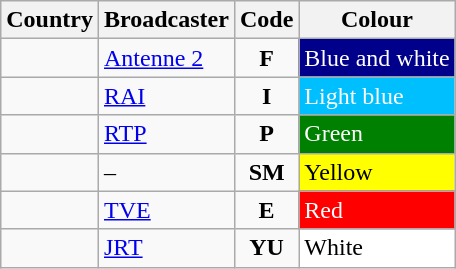<table class="wikitable sortable">
<tr>
<th>Country</th>
<th>Broadcaster</th>
<th>Code</th>
<th>Colour</th>
</tr>
<tr>
<td></td>
<td><a href='#'>Antenne 2</a></td>
<td align="center"><strong>F</strong></td>
<td style="background:darkblue; color: white">Blue and white</td>
</tr>
<tr>
<td></td>
<td><a href='#'>RAI</a></td>
<td align="center"><strong>I</strong></td>
<td style="background:deepskyblue; color: white">Light blue</td>
</tr>
<tr>
<td></td>
<td><a href='#'>RTP</a></td>
<td align="center"><strong>P</strong></td>
<td style="background:green; color: white">Green</td>
</tr>
<tr>
<td></td>
<td>–</td>
<td align="center"><strong>SM</strong></td>
<td style="background:yellow">Yellow</td>
</tr>
<tr>
<td></td>
<td><a href='#'>TVE</a></td>
<td align="center"><strong>E</strong></td>
<td style="background:red; color: white">Red</td>
</tr>
<tr>
<td></td>
<td><a href='#'>JRT</a></td>
<td align="center"><strong>YU</strong></td>
<td style="background:white">White</td>
</tr>
</table>
